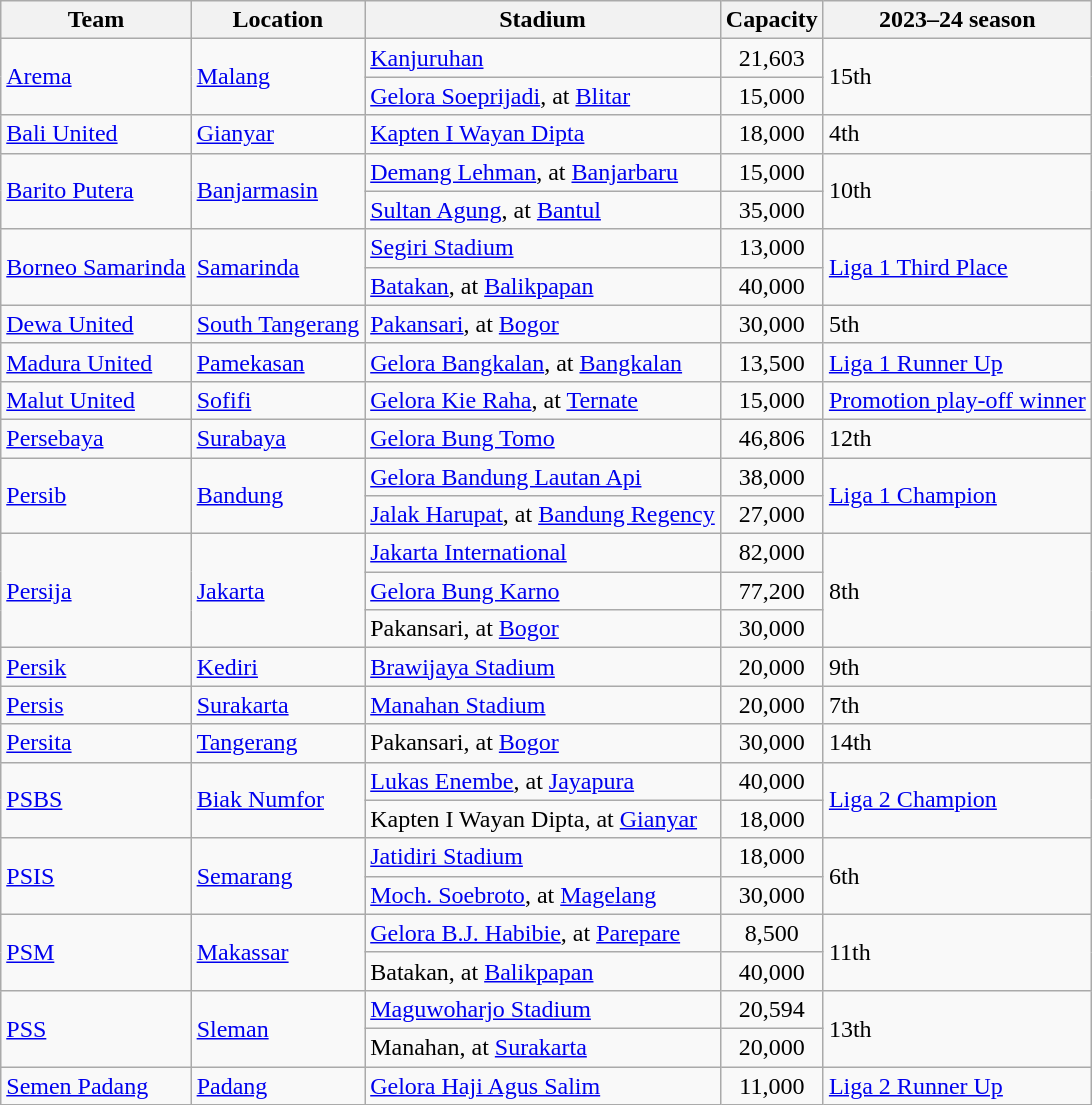<table class="wikitable sortable">
<tr>
<th>Team</th>
<th>Location</th>
<th>Stadium</th>
<th>Capacity</th>
<th>2023–24 season</th>
</tr>
<tr>
<td rowspan=2><a href='#'>Arema</a></td>
<td rowspan=2><a href='#'>Malang</a></td>
<td><a href='#'>Kanjuruhan</a></td>
<td align="center">21,603</td>
<td rowspan=2>15th</td>
</tr>
<tr>
<td><a href='#'>Gelora Soeprijadi</a>, at <a href='#'>Blitar</a></td>
<td align="center">15,000</td>
</tr>
<tr>
<td><a href='#'>Bali United</a></td>
<td><a href='#'>Gianyar</a></td>
<td><a href='#'>Kapten I Wayan Dipta</a></td>
<td align="center">18,000</td>
<td>4th</td>
</tr>
<tr>
<td rowspan=2><a href='#'>Barito Putera</a></td>
<td rowspan=2><a href='#'>Banjarmasin</a></td>
<td><a href='#'>Demang Lehman</a>, at <a href='#'>Banjarbaru</a></td>
<td align="center">15,000</td>
<td rowspan=2>10th</td>
</tr>
<tr>
<td><a href='#'>Sultan Agung</a>, at <a href='#'>Bantul</a></td>
<td align="center">35,000</td>
</tr>
<tr>
<td rowspan=2><a href='#'>Borneo Samarinda</a></td>
<td rowspan=2><a href='#'>Samarinda</a></td>
<td><a href='#'>Segiri Stadium</a></td>
<td align="center">13,000</td>
<td rowspan=2><a href='#'>Liga 1 Third Place</a></td>
</tr>
<tr>
<td><a href='#'>Batakan</a>, at <a href='#'>Balikpapan</a></td>
<td align="center">40,000</td>
</tr>
<tr>
<td><a href='#'>Dewa United</a></td>
<td><a href='#'>South Tangerang</a></td>
<td><a href='#'>Pakansari</a>, at <a href='#'>Bogor</a></td>
<td align="center">30,000</td>
<td>5th</td>
</tr>
<tr>
<td><a href='#'>Madura United</a></td>
<td><a href='#'>Pamekasan</a></td>
<td><a href='#'>Gelora Bangkalan</a>, at <a href='#'>Bangkalan</a></td>
<td align="center">13,500</td>
<td><a href='#'>Liga 1 Runner Up</a></td>
</tr>
<tr>
<td><a href='#'>Malut United</a></td>
<td><a href='#'>Sofifi</a></td>
<td><a href='#'>Gelora Kie Raha</a>, at <a href='#'>Ternate</a></td>
<td align="center">15,000</td>
<td><a href='#'>Promotion play-off winner</a></td>
</tr>
<tr>
<td><a href='#'>Persebaya</a></td>
<td><a href='#'>Surabaya</a></td>
<td><a href='#'>Gelora Bung Tomo</a></td>
<td align="center">46,806</td>
<td>12th</td>
</tr>
<tr>
<td rowspan=2><a href='#'>Persib</a></td>
<td rowspan=2><a href='#'>Bandung</a></td>
<td><a href='#'>Gelora Bandung Lautan Api</a></td>
<td align="center">38,000</td>
<td rowspan=2><a href='#'>Liga 1 Champion</a></td>
</tr>
<tr>
<td><a href='#'>Jalak Harupat</a>, at <a href='#'>Bandung Regency</a></td>
<td align="center">27,000</td>
</tr>
<tr>
<td rowspan=3><a href='#'>Persija</a></td>
<td rowspan=3><a href='#'>Jakarta</a></td>
<td><a href='#'>Jakarta International</a></td>
<td align="center">82,000</td>
<td rowspan=3>8th</td>
</tr>
<tr>
<td><a href='#'>Gelora Bung Karno</a></td>
<td align="center">77,200</td>
</tr>
<tr>
<td>Pakansari, at <a href='#'>Bogor</a></td>
<td align="center">30,000</td>
</tr>
<tr>
<td><a href='#'>Persik</a></td>
<td><a href='#'>Kediri</a></td>
<td><a href='#'>Brawijaya Stadium</a></td>
<td align="center">20,000</td>
<td>9th</td>
</tr>
<tr>
<td><a href='#'>Persis</a></td>
<td><a href='#'>Surakarta</a></td>
<td><a href='#'>Manahan Stadium</a></td>
<td align="center">20,000</td>
<td>7th</td>
</tr>
<tr>
<td><a href='#'>Persita</a></td>
<td><a href='#'>Tangerang</a></td>
<td>Pakansari, at <a href='#'>Bogor</a></td>
<td align="center">30,000</td>
<td>14th</td>
</tr>
<tr>
<td rowspan=2><a href='#'>PSBS</a></td>
<td rowspan=2><a href='#'>Biak Numfor</a></td>
<td><a href='#'>Lukas Enembe</a>, at <a href='#'>Jayapura</a></td>
<td align="center">40,000</td>
<td rowspan=2><a href='#'>Liga 2 Champion</a></td>
</tr>
<tr>
<td>Kapten I Wayan Dipta, at <a href='#'>Gianyar</a></td>
<td align="center">18,000</td>
</tr>
<tr>
<td rowspan=2><a href='#'>PSIS</a></td>
<td rowspan=2><a href='#'>Semarang</a></td>
<td><a href='#'>Jatidiri Stadium</a></td>
<td align="center">18,000</td>
<td rowspan=2>6th</td>
</tr>
<tr>
<td><a href='#'>Moch. Soebroto</a>, at <a href='#'>Magelang</a></td>
<td align="center">30,000</td>
</tr>
<tr>
<td rowspan=2><a href='#'>PSM</a></td>
<td rowspan=2><a href='#'>Makassar</a></td>
<td><a href='#'>Gelora B.J. Habibie</a>, at <a href='#'>Parepare</a></td>
<td align="center">8,500</td>
<td rowspan=2>11th</td>
</tr>
<tr>
<td>Batakan, at <a href='#'>Balikpapan</a></td>
<td align="center">40,000</td>
</tr>
<tr>
<td rowspan=2><a href='#'>PSS</a></td>
<td rowspan=2><a href='#'>Sleman</a></td>
<td><a href='#'>Maguwoharjo Stadium</a></td>
<td align="center">20,594</td>
<td rowspan=2>13th</td>
</tr>
<tr>
<td>Manahan, at <a href='#'>Surakarta</a></td>
<td align="center">20,000</td>
</tr>
<tr>
<td><a href='#'>Semen Padang</a></td>
<td><a href='#'>Padang</a></td>
<td><a href='#'>Gelora Haji Agus Salim</a></td>
<td align="center">11,000</td>
<td><a href='#'>Liga 2 Runner Up</a></td>
</tr>
</table>
